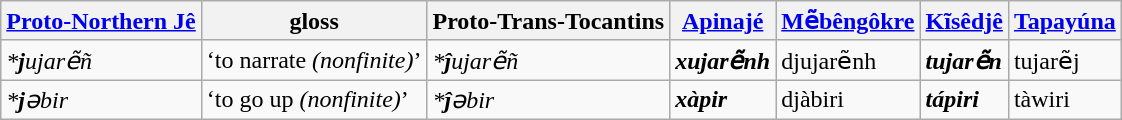<table class="wikitable">
<tr>
<th><a href='#'>Proto-Northern Jê</a></th>
<th>gloss</th>
<th>Proto-Trans-Tocantins</th>
<th><a href='#'>Apinajé</a></th>
<th><a href='#'>Mẽbêngôkre</a></th>
<th><a href='#'>Kĩsêdjê</a></th>
<th><a href='#'>Tapayúna</a></th>
</tr>
<tr>
<td><em>*<strong>j</strong>ujarẽñ</em></td>
<td>‘to narrate <em>(nonfinite)</em>’</td>
<td><em>*<strong>ĵ</strong>ujarẽñ</em></td>
<td><strong><em>x<strong>ujarẽnh<em></td>
<td></em></strong>dj</strong>ujarẽnh</em></td>
<td><strong><em>t<strong>ujarẽn<em></td>
<td></em></strong>t</strong>ujarẽj</em></td>
</tr>
<tr>
<td><em>*<strong>j</strong>əbir</em></td>
<td>‘to go up <em>(nonfinite)</em>’</td>
<td><em>*<strong>ĵ</strong>əbir</em></td>
<td><strong><em>x<strong>àpir<em></td>
<td></em></strong>dj</strong>àbiri</em></td>
<td><strong><em>t<strong>ápiri<em></td>
<td></em></strong>t</strong>àwiri</em></td>
</tr>
</table>
